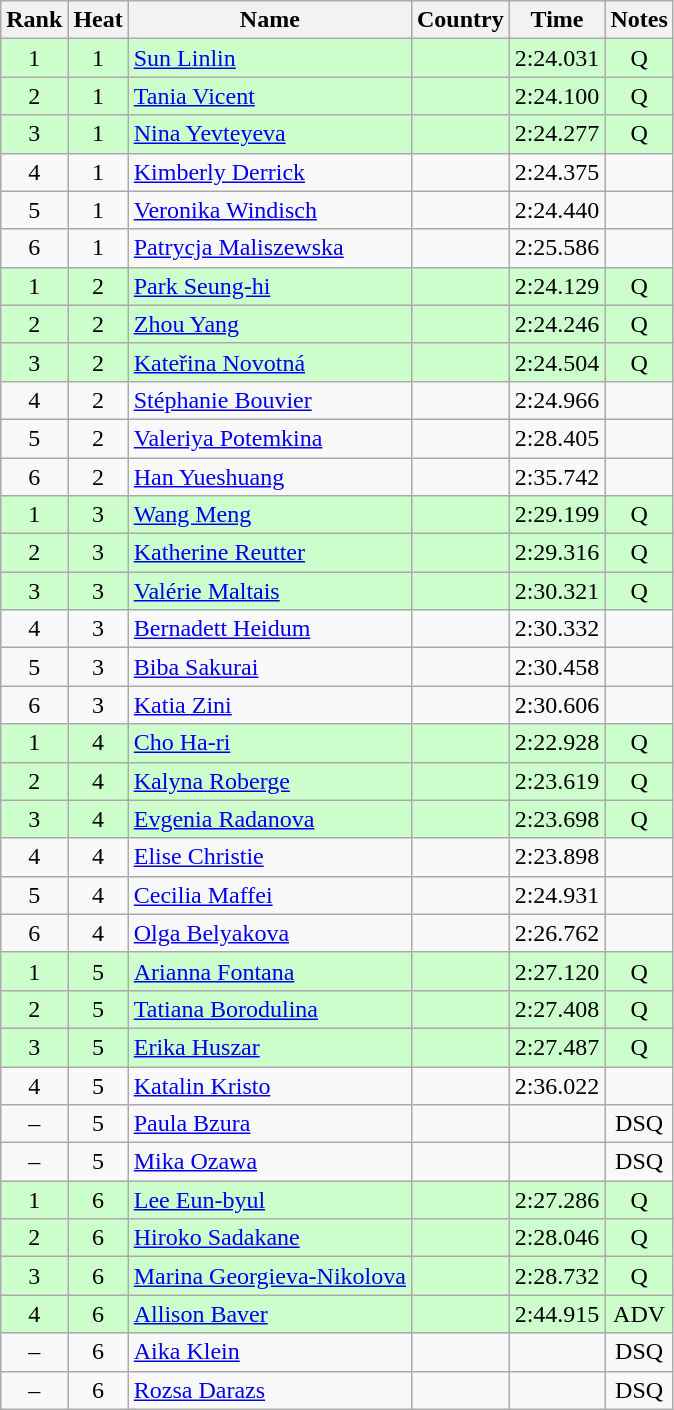<table class="wikitable sortable" style="text-align:center">
<tr>
<th>Rank</th>
<th>Heat</th>
<th>Name</th>
<th>Country</th>
<th>Time</th>
<th>Notes</th>
</tr>
<tr bgcolor=ccffcc>
<td>1</td>
<td>1</td>
<td align=left><a href='#'>Sun Linlin</a></td>
<td align=left></td>
<td>2:24.031</td>
<td>Q</td>
</tr>
<tr bgcolor=ccffcc>
<td>2</td>
<td>1</td>
<td align=left><a href='#'>Tania Vicent</a></td>
<td align=left></td>
<td>2:24.100</td>
<td>Q</td>
</tr>
<tr bgcolor=ccffcc>
<td>3</td>
<td>1</td>
<td align=left><a href='#'>Nina Yevteyeva</a></td>
<td align=left></td>
<td>2:24.277</td>
<td>Q</td>
</tr>
<tr>
<td>4</td>
<td>1</td>
<td align=left><a href='#'>Kimberly Derrick</a></td>
<td align=left></td>
<td>2:24.375</td>
<td></td>
</tr>
<tr>
<td>5</td>
<td>1</td>
<td align=left><a href='#'>Veronika Windisch</a></td>
<td align=left></td>
<td>2:24.440</td>
<td></td>
</tr>
<tr>
<td>6</td>
<td>1</td>
<td align=left><a href='#'>Patrycja Maliszewska</a></td>
<td align=left></td>
<td>2:25.586</td>
<td></td>
</tr>
<tr bgcolor=ccffcc>
<td>1</td>
<td>2</td>
<td align=left><a href='#'>Park Seung-hi</a></td>
<td align=left></td>
<td>2:24.129</td>
<td>Q</td>
</tr>
<tr bgcolor=ccffcc>
<td>2</td>
<td>2</td>
<td align=left><a href='#'>Zhou Yang</a></td>
<td align=left></td>
<td>2:24.246</td>
<td>Q</td>
</tr>
<tr bgcolor=ccffcc>
<td>3</td>
<td>2</td>
<td align=left><a href='#'>Kateřina Novotná</a></td>
<td align=left></td>
<td>2:24.504</td>
<td>Q</td>
</tr>
<tr>
<td>4</td>
<td>2</td>
<td align=left><a href='#'>Stéphanie Bouvier</a></td>
<td align=left></td>
<td>2:24.966</td>
<td></td>
</tr>
<tr>
<td>5</td>
<td>2</td>
<td align=left><a href='#'>Valeriya Potemkina</a></td>
<td align=left></td>
<td>2:28.405</td>
<td></td>
</tr>
<tr>
<td>6</td>
<td>2</td>
<td align=left><a href='#'>Han Yueshuang</a></td>
<td align=left></td>
<td>2:35.742</td>
<td></td>
</tr>
<tr bgcolor=ccffcc>
<td>1</td>
<td>3</td>
<td align=left><a href='#'>Wang Meng</a></td>
<td align=left></td>
<td>2:29.199</td>
<td>Q</td>
</tr>
<tr bgcolor=ccffcc>
<td>2</td>
<td>3</td>
<td align=left><a href='#'>Katherine Reutter</a></td>
<td align=left></td>
<td>2:29.316</td>
<td>Q</td>
</tr>
<tr bgcolor=ccffcc>
<td>3</td>
<td>3</td>
<td align=left><a href='#'>Valérie Maltais</a></td>
<td align=left></td>
<td>2:30.321</td>
<td>Q</td>
</tr>
<tr>
<td>4</td>
<td>3</td>
<td align=left><a href='#'>Bernadett Heidum</a></td>
<td align=left></td>
<td>2:30.332</td>
<td></td>
</tr>
<tr>
<td>5</td>
<td>3</td>
<td align=left><a href='#'>Biba Sakurai</a></td>
<td align=left></td>
<td>2:30.458</td>
<td></td>
</tr>
<tr>
<td>6</td>
<td>3</td>
<td align=left><a href='#'>Katia Zini</a></td>
<td align=left></td>
<td>2:30.606</td>
<td></td>
</tr>
<tr bgcolor=ccffcc>
<td>1</td>
<td>4</td>
<td align=left><a href='#'>Cho Ha-ri</a></td>
<td align=left></td>
<td>2:22.928</td>
<td>Q</td>
</tr>
<tr bgcolor=ccffcc>
<td>2</td>
<td>4</td>
<td align=left><a href='#'>Kalyna Roberge</a></td>
<td align=left></td>
<td>2:23.619</td>
<td>Q</td>
</tr>
<tr bgcolor=ccffcc>
<td>3</td>
<td>4</td>
<td align=left><a href='#'>Evgenia Radanova</a></td>
<td align=left></td>
<td>2:23.698</td>
<td>Q</td>
</tr>
<tr>
<td>4</td>
<td>4</td>
<td align=left><a href='#'>Elise Christie</a></td>
<td align=left></td>
<td>2:23.898</td>
<td></td>
</tr>
<tr>
<td>5</td>
<td>4</td>
<td align=left><a href='#'>Cecilia Maffei</a></td>
<td align=left></td>
<td>2:24.931</td>
<td></td>
</tr>
<tr>
<td>6</td>
<td>4</td>
<td align=left><a href='#'>Olga Belyakova</a></td>
<td align=left></td>
<td>2:26.762</td>
<td></td>
</tr>
<tr bgcolor=ccffcc>
<td>1</td>
<td>5</td>
<td align=left><a href='#'>Arianna Fontana</a></td>
<td align=left></td>
<td>2:27.120</td>
<td>Q</td>
</tr>
<tr bgcolor=ccffcc>
<td>2</td>
<td>5</td>
<td align=left><a href='#'>Tatiana Borodulina</a></td>
<td align=left></td>
<td>2:27.408</td>
<td>Q</td>
</tr>
<tr bgcolor=ccffcc>
<td>3</td>
<td>5</td>
<td align=left><a href='#'>Erika Huszar</a></td>
<td align=left></td>
<td>2:27.487</td>
<td>Q</td>
</tr>
<tr>
<td>4</td>
<td>5</td>
<td align=left><a href='#'>Katalin Kristo</a></td>
<td align=left></td>
<td>2:36.022</td>
<td></td>
</tr>
<tr>
<td>–</td>
<td>5</td>
<td align=left><a href='#'>Paula Bzura</a></td>
<td align=left></td>
<td></td>
<td>DSQ</td>
</tr>
<tr>
<td>–</td>
<td>5</td>
<td align=left><a href='#'>Mika Ozawa</a></td>
<td align=left></td>
<td></td>
<td>DSQ</td>
</tr>
<tr bgcolor=ccffcc>
<td>1</td>
<td>6</td>
<td align=left><a href='#'>Lee Eun-byul</a></td>
<td align=left></td>
<td>2:27.286</td>
<td>Q</td>
</tr>
<tr bgcolor=ccffcc>
<td>2</td>
<td>6</td>
<td align=left><a href='#'>Hiroko Sadakane</a></td>
<td align=left></td>
<td>2:28.046</td>
<td>Q</td>
</tr>
<tr bgcolor=ccffcc>
<td>3</td>
<td>6</td>
<td align=left><a href='#'>Marina Georgieva-Nikolova</a></td>
<td align=left></td>
<td>2:28.732</td>
<td>Q</td>
</tr>
<tr bgcolor=ccffcc>
<td>4</td>
<td>6</td>
<td align=left><a href='#'>Allison Baver</a></td>
<td align=left></td>
<td>2:44.915</td>
<td>ADV</td>
</tr>
<tr>
<td>–</td>
<td>6</td>
<td align=left><a href='#'>Aika Klein</a></td>
<td align=left></td>
<td></td>
<td>DSQ</td>
</tr>
<tr>
<td>–</td>
<td>6</td>
<td align=left><a href='#'>Rozsa Darazs</a></td>
<td align=left></td>
<td></td>
<td>DSQ</td>
</tr>
</table>
